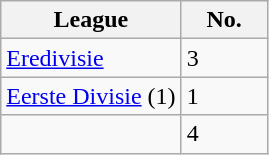<table class="wikitable">
<tr>
<th>League</th>
<th width=50px>No.</th>
</tr>
<tr>
<td><a href='#'>Eredivisie</a></td>
<td>3</td>
</tr>
<tr>
<td><a href='#'>Eerste Divisie</a> (1)</td>
<td>1</td>
</tr>
<tr>
<td></td>
<td>4</td>
</tr>
</table>
